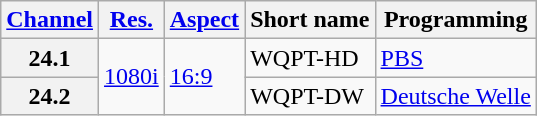<table class="wikitable">
<tr>
<th><a href='#'>Channel</a></th>
<th><a href='#'>Res.</a></th>
<th><a href='#'>Aspect</a></th>
<th>Short name</th>
<th>Programming</th>
</tr>
<tr>
<th scope = "row">24.1</th>
<td rowspan=2><a href='#'>1080i</a></td>
<td rowspan=2><a href='#'>16:9</a></td>
<td>WQPT-HD</td>
<td><a href='#'>PBS</a></td>
</tr>
<tr>
<th scope = "row">24.2</th>
<td>WQPT-DW</td>
<td><a href='#'>Deutsche Welle</a></td>
</tr>
</table>
